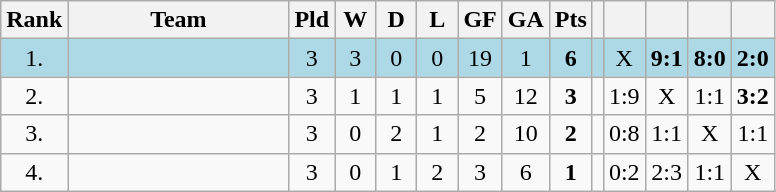<table class="wikitable">
<tr>
<th bgcolor="#efefef">Rank</th>
<th bgcolor="#efefef" width="140">Team</th>
<th bgcolor="#efefef" width="20">Pld</th>
<th bgcolor="#efefef" width="20">W</th>
<th bgcolor="#efefef" width="20">D</th>
<th bgcolor="#efefef" width="20">L</th>
<th bgcolor="#efefef" width="20">GF</th>
<th bgcolor="#efefef" width="20">GA</th>
<th bgcolor="#efefef" width="20">Pts</th>
<th bgcolor="#efefef"></th>
<th bgcolor="#efefef" width="20"></th>
<th bgcolor="#efefef" width="20"></th>
<th bgcolor="#efefef" width="20"></th>
<th bgcolor="#efefef" width="20"></th>
</tr>
<tr align=center bgcolor=lightblue>
<td>1.</td>
<td align=left></td>
<td>3</td>
<td>3</td>
<td>0</td>
<td>0</td>
<td>19</td>
<td>1</td>
<td><strong>6</strong></td>
<td></td>
<td>X</td>
<td><strong>9:1</strong></td>
<td><strong>8:0</strong></td>
<td><strong>2:0</strong></td>
</tr>
<tr align=center>
<td>2.</td>
<td align=left></td>
<td>3</td>
<td>1</td>
<td>1</td>
<td>1</td>
<td>5</td>
<td>12</td>
<td><strong>3</strong></td>
<td></td>
<td>1:9</td>
<td>X</td>
<td>1:1</td>
<td><strong>3:2</strong></td>
</tr>
<tr align=center>
<td>3.</td>
<td align=left></td>
<td>3</td>
<td>0</td>
<td>2</td>
<td>1</td>
<td>2</td>
<td>10</td>
<td><strong>2</strong></td>
<td></td>
<td>0:8</td>
<td>1:1</td>
<td>X</td>
<td>1:1</td>
</tr>
<tr align=center>
<td>4.</td>
<td align=left></td>
<td>3</td>
<td>0</td>
<td>1</td>
<td>2</td>
<td>3</td>
<td>6</td>
<td><strong>1</strong></td>
<td></td>
<td>0:2</td>
<td>2:3</td>
<td>1:1</td>
<td>X</td>
</tr>
</table>
